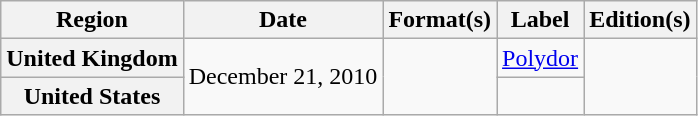<table class="wikitable plainrowheaders">
<tr>
<th scope="col">Region</th>
<th scope="col">Date</th>
<th scope="col">Format(s)</th>
<th scope="col">Label</th>
<th scope="col">Edition(s)</th>
</tr>
<tr>
<th scope="row">United Kingdom</th>
<td rowspan="2">December 21, 2010</td>
<td rowspan="2"></td>
<td><a href='#'>Polydor</a></td>
<td rowspan="2"></td>
</tr>
<tr>
<th scope="row">United States</th>
<td></td>
</tr>
</table>
